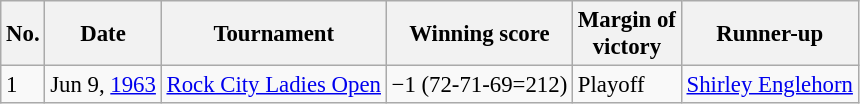<table class="wikitable" style="font-size:95%;">
<tr>
<th>No.</th>
<th>Date</th>
<th>Tournament</th>
<th>Winning score</th>
<th>Margin of<br>victory</th>
<th>Runner-up</th>
</tr>
<tr>
<td>1</td>
<td>Jun 9, <a href='#'>1963</a></td>
<td><a href='#'>Rock City Ladies Open</a></td>
<td>−1 (72-71-69=212)</td>
<td>Playoff</td>
<td> <a href='#'>Shirley Englehorn</a></td>
</tr>
</table>
